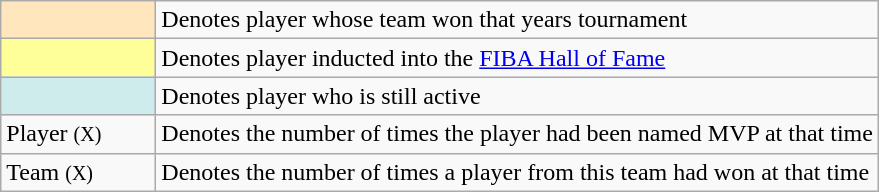<table class="wikitable">
<tr>
<td style="background-color:#FFE6BD; border:1px solid #aaaaaa; width:6em"></td>
<td>Denotes player whose team won that years tournament</td>
</tr>
<tr>
<td style="background-color:#FFFF99; border:1px solid #aaaaaa; width:6em"></td>
<td>Denotes player inducted into the <a href='#'>FIBA Hall of Fame</a></td>
</tr>
<tr>
<td style="background-color:#CFECEC; border:1px solid #aaaaaa; width:6em"></td>
<td>Denotes player who is still active</td>
</tr>
<tr>
<td>Player <small>(X)</small></td>
<td>Denotes the number of times the player had been named MVP at that time</td>
</tr>
<tr>
<td>Team <small>(X)</small></td>
<td>Denotes the number of times a player from this team had won at that time</td>
</tr>
</table>
